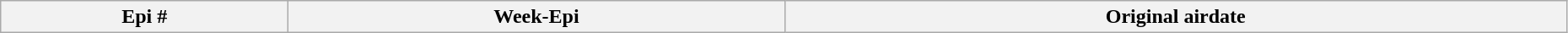<table class="wikitable plainrowheaders" style="width:98%;">
<tr>
<th>Epi #</th>
<th>Week-Epi</th>
<th>Original airdate<br>



</th>
</tr>
</table>
